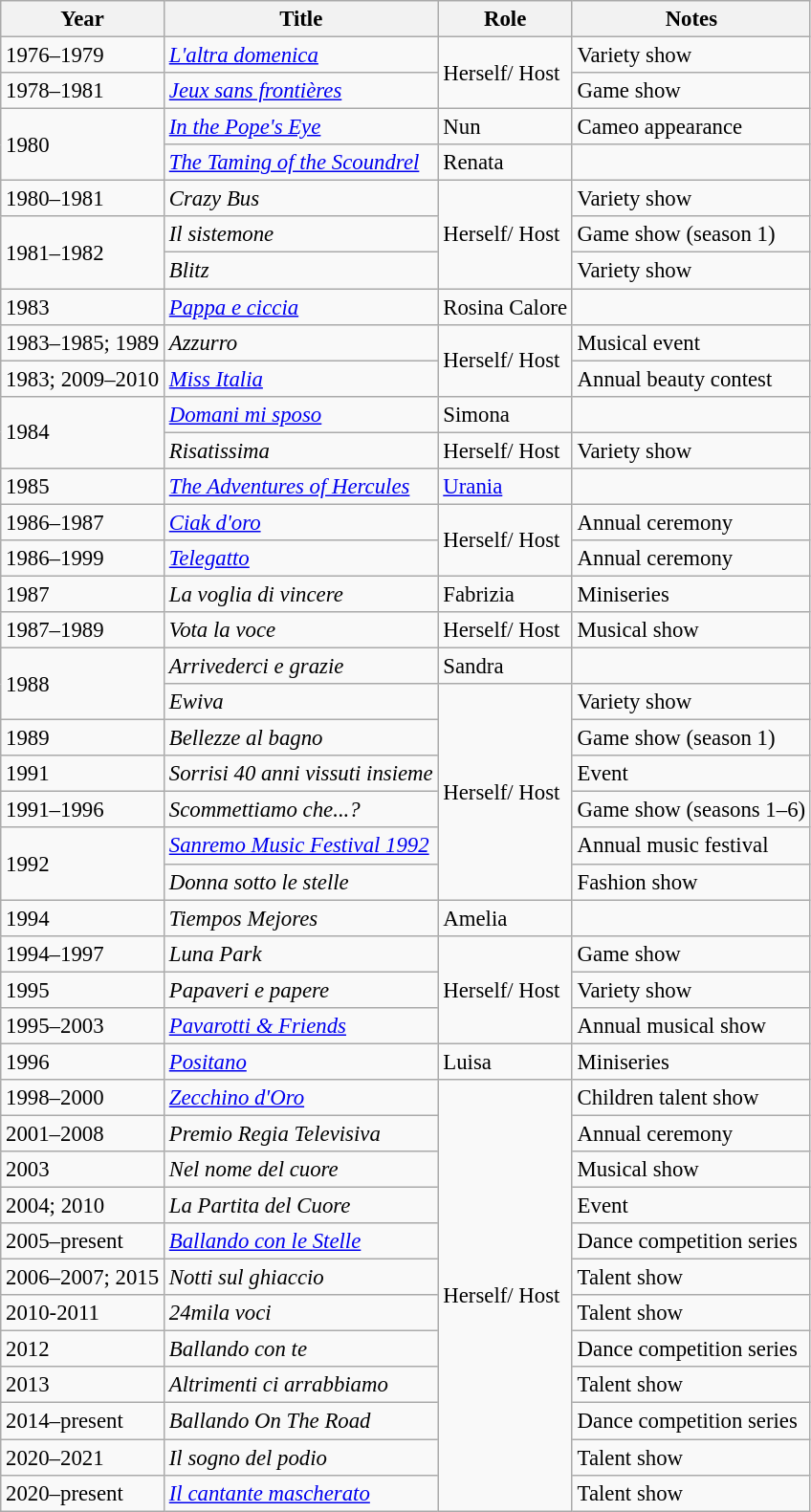<table class="wikitable" style="font-size: 95%;">
<tr>
<th>Year</th>
<th>Title</th>
<th>Role</th>
<th>Notes</th>
</tr>
<tr>
<td>1976–1979</td>
<td><em><a href='#'>L'altra domenica</a></em></td>
<td rowspan="2">Herself/ Host</td>
<td>Variety show</td>
</tr>
<tr>
<td>1978–1981</td>
<td><em><a href='#'>Jeux sans frontières</a></em></td>
<td>Game show</td>
</tr>
<tr>
<td rowspan="2">1980</td>
<td><em><a href='#'>In the Pope's Eye</a></em></td>
<td>Nun</td>
<td>Cameo appearance</td>
</tr>
<tr>
<td><em><a href='#'>The Taming of the Scoundrel</a></em></td>
<td>Renata</td>
<td></td>
</tr>
<tr>
<td>1980–1981</td>
<td><em>Crazy Bus</em></td>
<td rowspan="3">Herself/ Host</td>
<td>Variety show</td>
</tr>
<tr>
<td rowspan="2">1981–1982</td>
<td><em>Il sistemone</em></td>
<td>Game show (season 1)</td>
</tr>
<tr>
<td><em>Blitz</em></td>
<td>Variety show</td>
</tr>
<tr>
<td>1983</td>
<td><em><a href='#'>Pappa e ciccia</a></em></td>
<td>Rosina Calore</td>
<td></td>
</tr>
<tr>
<td>1983–1985; 1989</td>
<td><em>Azzurro</em></td>
<td rowspan="2">Herself/ Host</td>
<td>Musical event</td>
</tr>
<tr>
<td>1983; 2009–2010</td>
<td><em><a href='#'>Miss Italia</a></em></td>
<td>Annual beauty contest</td>
</tr>
<tr>
<td rowspan="2">1984</td>
<td><em><a href='#'>Domani mi sposo</a></em></td>
<td>Simona</td>
<td></td>
</tr>
<tr>
<td><em>Risatissima</em></td>
<td>Herself/ Host</td>
<td>Variety show</td>
</tr>
<tr>
<td>1985</td>
<td><em><a href='#'>The Adventures of Hercules</a></em></td>
<td><a href='#'>Urania</a></td>
<td></td>
</tr>
<tr>
<td>1986–1987</td>
<td><em><a href='#'>Ciak d'oro</a></em></td>
<td rowspan="2">Herself/ Host</td>
<td>Annual ceremony</td>
</tr>
<tr>
<td>1986–1999</td>
<td><em><a href='#'>Telegatto</a></em></td>
<td>Annual ceremony</td>
</tr>
<tr>
<td>1987</td>
<td><em>La voglia di vincere</em></td>
<td>Fabrizia</td>
<td>Miniseries</td>
</tr>
<tr>
<td>1987–1989</td>
<td><em>Vota la voce</em></td>
<td>Herself/ Host</td>
<td>Musical show</td>
</tr>
<tr>
<td rowspan="2">1988</td>
<td><em>Arrivederci e grazie</em></td>
<td>Sandra</td>
<td></td>
</tr>
<tr>
<td><em>Ewiva</em></td>
<td rowspan="6">Herself/ Host</td>
<td>Variety show</td>
</tr>
<tr>
<td>1989</td>
<td><em>Bellezze al bagno</em></td>
<td>Game show (season 1)</td>
</tr>
<tr>
<td>1991</td>
<td><em>Sorrisi 40 anni vissuti insieme</em></td>
<td>Event</td>
</tr>
<tr>
<td>1991–1996</td>
<td><em>Scommettiamo che...?</em></td>
<td>Game show (seasons 1–6)</td>
</tr>
<tr>
<td rowspan="2">1992</td>
<td><em><a href='#'>Sanremo Music Festival 1992</a></em></td>
<td>Annual music festival</td>
</tr>
<tr>
<td><em>Donna sotto le stelle</em></td>
<td>Fashion show</td>
</tr>
<tr>
<td>1994</td>
<td><em>Tiempos Mejores</em></td>
<td>Amelia</td>
<td></td>
</tr>
<tr>
<td>1994–1997</td>
<td><em>Luna Park</em></td>
<td rowspan="3">Herself/ Host</td>
<td>Game show</td>
</tr>
<tr>
<td>1995</td>
<td><em>Papaveri e papere</em></td>
<td>Variety show</td>
</tr>
<tr>
<td>1995–2003</td>
<td><em><a href='#'>Pavarotti & Friends</a></em></td>
<td>Annual musical show</td>
</tr>
<tr>
<td>1996</td>
<td><em><a href='#'>Positano</a></em></td>
<td>Luisa</td>
<td>Miniseries</td>
</tr>
<tr>
<td>1998–2000</td>
<td><em><a href='#'>Zecchino d'Oro</a></em></td>
<td rowspan="12">Herself/ Host</td>
<td>Children talent show</td>
</tr>
<tr>
<td>2001–2008</td>
<td><em>Premio Regia Televisiva</em></td>
<td>Annual ceremony</td>
</tr>
<tr>
<td>2003</td>
<td><em>Nel nome del cuore</em></td>
<td>Musical show</td>
</tr>
<tr>
<td>2004; 2010</td>
<td><em>La Partita del Cuore</em></td>
<td>Event</td>
</tr>
<tr>
<td>2005–present</td>
<td><em><a href='#'>Ballando con le Stelle</a></em></td>
<td>Dance competition series</td>
</tr>
<tr>
<td>2006–2007; 2015</td>
<td><em>Notti sul ghiaccio</em></td>
<td>Talent show</td>
</tr>
<tr>
<td>2010-2011</td>
<td><em>24mila voci</em></td>
<td>Talent show</td>
</tr>
<tr>
<td>2012</td>
<td><em>Ballando con te</em></td>
<td>Dance competition series</td>
</tr>
<tr>
<td>2013</td>
<td><em>Altrimenti ci arrabbiamo</em></td>
<td>Talent show</td>
</tr>
<tr>
<td>2014–present</td>
<td><em>Ballando On The Road</em></td>
<td>Dance competition series</td>
</tr>
<tr>
<td>2020–2021</td>
<td><em>Il sogno del podio</em></td>
<td>Talent show</td>
</tr>
<tr>
<td>2020–present</td>
<td><em><a href='#'>Il cantante mascherato</a></em></td>
<td>Talent show</td>
</tr>
</table>
